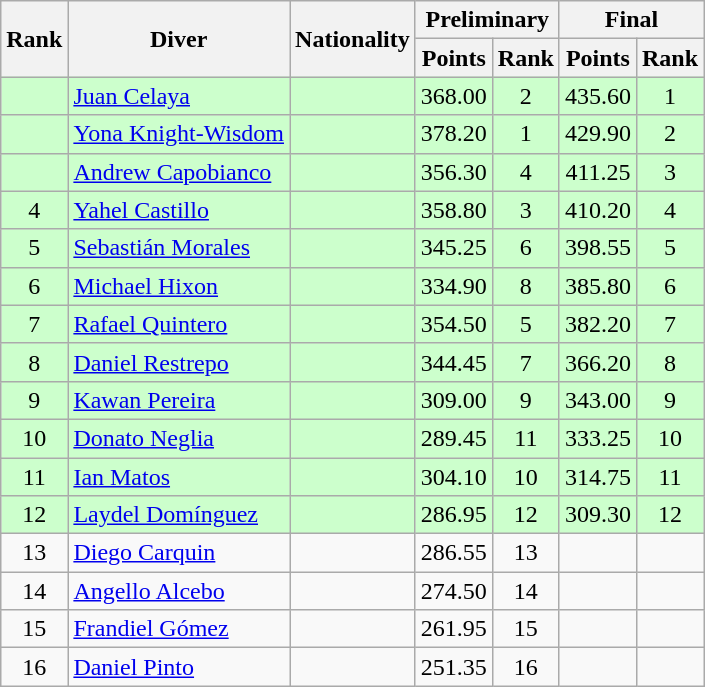<table class="wikitable sortable" style="font-size:100%">
<tr>
<th rowspan="2">Rank</th>
<th rowspan="2">Diver</th>
<th rowspan="2">Nationality</th>
<th colspan="2">Preliminary</th>
<th colspan="2">Final</th>
</tr>
<tr>
<th>Points</th>
<th>Rank</th>
<th>Points</th>
<th>Rank</th>
</tr>
<tr bgcolor=ccffcc>
<td align=center></td>
<td><a href='#'>Juan Celaya</a></td>
<td></td>
<td align=center>368.00</td>
<td align=center>2</td>
<td align=center>435.60</td>
<td align=center>1</td>
</tr>
<tr bgcolor=ccffcc>
<td align=center></td>
<td><a href='#'>Yona Knight-Wisdom</a></td>
<td></td>
<td align=center>378.20</td>
<td align=center>1</td>
<td align=center>429.90</td>
<td align=center>2</td>
</tr>
<tr bgcolor=ccffcc>
<td align=center></td>
<td><a href='#'>Andrew Capobianco</a></td>
<td></td>
<td align=center>356.30</td>
<td align=center>4</td>
<td align=center>411.25</td>
<td align=center>3</td>
</tr>
<tr bgcolor=ccffcc>
<td align=center>4</td>
<td><a href='#'>Yahel Castillo</a></td>
<td></td>
<td align=center>358.80</td>
<td align=center>3</td>
<td align=center>410.20</td>
<td align=center>4</td>
</tr>
<tr bgcolor=ccffcc>
<td align=center>5</td>
<td><a href='#'>Sebastián Morales</a></td>
<td></td>
<td align=center>345.25</td>
<td align=center>6</td>
<td align=center>398.55</td>
<td align=center>5</td>
</tr>
<tr bgcolor=ccffcc>
<td align=center>6</td>
<td><a href='#'>Michael Hixon</a></td>
<td></td>
<td align=center>334.90</td>
<td align=center>8</td>
<td align=center>385.80</td>
<td align=center>6</td>
</tr>
<tr bgcolor=ccffcc>
<td align=center>7</td>
<td><a href='#'>Rafael Quintero</a></td>
<td></td>
<td align=center>354.50</td>
<td align=center>5</td>
<td align=center>382.20</td>
<td align=center>7</td>
</tr>
<tr bgcolor=ccffcc>
<td align=center>8</td>
<td><a href='#'>Daniel Restrepo</a></td>
<td></td>
<td align=center>344.45</td>
<td align=center>7</td>
<td align=center>366.20</td>
<td align=center>8</td>
</tr>
<tr bgcolor=ccffcc>
<td align=center>9</td>
<td><a href='#'>Kawan Pereira</a></td>
<td></td>
<td align=center>309.00</td>
<td align=center>9</td>
<td align=center>343.00</td>
<td align=center>9</td>
</tr>
<tr bgcolor=ccffcc>
<td align=center>10</td>
<td><a href='#'>Donato Neglia</a></td>
<td></td>
<td align=center>289.45</td>
<td align=center>11</td>
<td align=center>333.25</td>
<td align=center>10</td>
</tr>
<tr bgcolor=ccffcc>
<td align=center>11</td>
<td><a href='#'>Ian Matos</a></td>
<td></td>
<td align=center>304.10</td>
<td align=center>10</td>
<td align=center>314.75</td>
<td align=center>11</td>
</tr>
<tr bgcolor=ccffcc>
<td align=center>12</td>
<td><a href='#'>Laydel Domínguez</a></td>
<td></td>
<td align=center>286.95</td>
<td align=center>12</td>
<td align=center>309.30</td>
<td align=center>12</td>
</tr>
<tr>
<td align=center>13</td>
<td><a href='#'>Diego Carquin</a></td>
<td></td>
<td align=center>286.55</td>
<td align=center>13</td>
<td align=center></td>
<td align=center></td>
</tr>
<tr>
<td align=center>14</td>
<td><a href='#'>Angello Alcebo</a></td>
<td></td>
<td align=center>274.50</td>
<td align=center>14</td>
<td align=center></td>
<td align=center></td>
</tr>
<tr>
<td align=center>15</td>
<td><a href='#'>Frandiel Gómez</a></td>
<td></td>
<td align=center>261.95</td>
<td align=center>15</td>
<td align=center></td>
<td align=center></td>
</tr>
<tr>
<td align=center>16</td>
<td><a href='#'>Daniel Pinto</a></td>
<td></td>
<td align=center>251.35</td>
<td align=center>16</td>
<td align=center></td>
<td align=center></td>
</tr>
</table>
